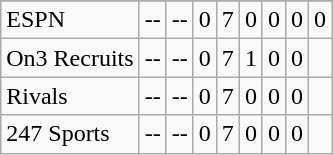<table class="wikitable">
<tr>
</tr>
<tr>
<td>ESPN </td>
<td>--</td>
<td>--</td>
<td>0</td>
<td>7</td>
<td>0</td>
<td>0</td>
<td>0</td>
<td>0</td>
</tr>
<tr>
<td>On3 Recruits </td>
<td>--</td>
<td>--</td>
<td>0</td>
<td>7</td>
<td>1</td>
<td>0</td>
<td>0</td>
<td></td>
</tr>
<tr>
<td>Rivals </td>
<td>--</td>
<td>--</td>
<td>0</td>
<td>7</td>
<td>0</td>
<td>0</td>
<td>0</td>
<td></td>
</tr>
<tr>
<td>247 Sports </td>
<td>--</td>
<td>--</td>
<td>0</td>
<td>7</td>
<td>0</td>
<td>0</td>
<td>0</td>
<td></td>
</tr>
</table>
